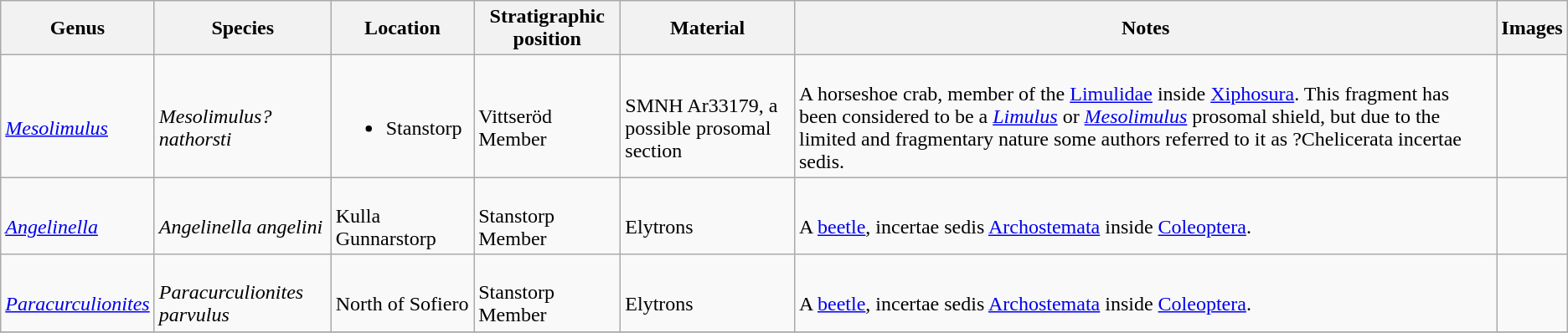<table class = "wikitable">
<tr>
<th>Genus</th>
<th>Species</th>
<th>Location</th>
<th>Stratigraphic position</th>
<th>Material</th>
<th>Notes</th>
<th>Images</th>
</tr>
<tr>
<td><br><em><a href='#'>Mesolimulus</a></em></td>
<td><br><em>Mesolimulus? nathorsti</em></td>
<td><br><ul><li>Stanstorp</li></ul></td>
<td><br>Vittseröd Member</td>
<td><br>SMNH Ar33179, a possible prosomal section</td>
<td><br>A horseshoe crab, member of the <a href='#'>Limulidae</a> inside <a href='#'>Xiphosura</a>. This fragment has been considered to be a <em><a href='#'>Limulus</a></em> or <em><a href='#'>Mesolimulus</a></em> prosomal shield, but due to the limited and fragmentary nature some authors referred to it as ?Chelicerata incertae sedis.</td>
<td></td>
</tr>
<tr>
<td><br><em><a href='#'>Angelinella</a></em></td>
<td><br><em>Angelinella angelini</em></td>
<td><br>Kulla Gunnarstorp</td>
<td><br>Stanstorp Member</td>
<td><br>Elytrons</td>
<td><br>A <a href='#'>beetle</a>, incertae sedis <a href='#'>Archostemata</a> inside <a href='#'>Coleoptera</a>.</td>
<td></td>
</tr>
<tr>
<td><br><em><a href='#'>Paracurculionites</a></em></td>
<td><br><em>Paracurculionites parvulus</em></td>
<td><br>North of Sofiero</td>
<td><br>Stanstorp Member</td>
<td><br>Elytrons</td>
<td><br>A <a href='#'>beetle</a>, incertae sedis <a href='#'>Archostemata</a> inside <a href='#'>Coleoptera</a>.</td>
<td></td>
</tr>
<tr>
</tr>
</table>
